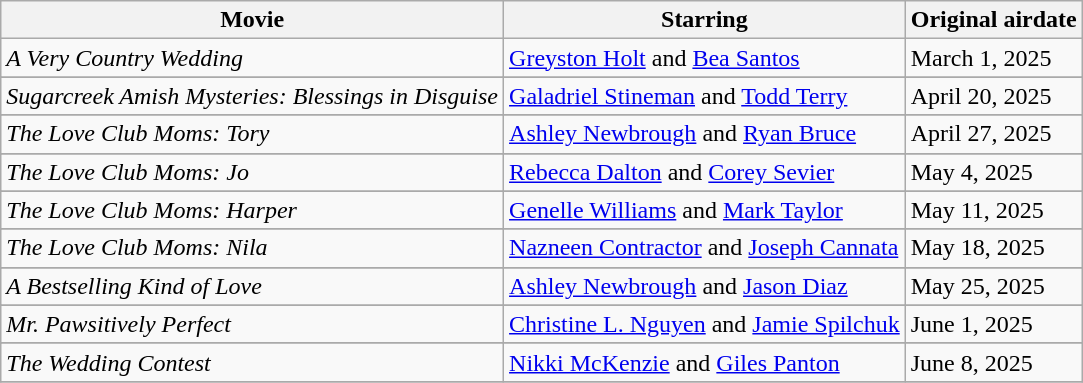<table class="wikitable sortable">
<tr>
<th scope="col" class="unsortable">Movie</th>
<th scope="col" class="unsortable">Starring</th>
<th scope="col" class="unsortable">Original airdate</th>
</tr>
<tr>
<td><em>A Very Country Wedding</em></td>
<td><a href='#'>Greyston Holt</a> and <a href='#'>Bea Santos</a></td>
<td>March 1, 2025</td>
</tr>
<tr>
</tr>
<tr>
<td><em>Sugarcreek Amish Mysteries: Blessings in Disguise</em></td>
<td><a href='#'>Galadriel Stineman</a> and <a href='#'>Todd Terry</a></td>
<td>April 20, 2025</td>
</tr>
<tr>
</tr>
<tr>
<td><em>The Love Club Moms: Tory</em></td>
<td><a href='#'>Ashley Newbrough</a> and <a href='#'>Ryan Bruce</a></td>
<td>April 27, 2025</td>
</tr>
<tr>
</tr>
<tr>
<td><em>The Love Club Moms: Jo</em></td>
<td><a href='#'>Rebecca Dalton</a> and <a href='#'>Corey Sevier</a></td>
<td>May 4, 2025</td>
</tr>
<tr>
</tr>
<tr>
<td><em>The Love Club Moms: Harper</em></td>
<td><a href='#'>Genelle Williams</a> and <a href='#'>Mark Taylor</a></td>
<td>May 11, 2025</td>
</tr>
<tr>
</tr>
<tr>
<td><em>The Love Club Moms: Nila</em></td>
<td><a href='#'>Nazneen Contractor</a> and <a href='#'>Joseph Cannata</a></td>
<td>May 18, 2025</td>
</tr>
<tr>
</tr>
<tr>
<td><em>A Bestselling Kind of Love</em></td>
<td><a href='#'>Ashley Newbrough</a> and <a href='#'>Jason Diaz</a></td>
<td>May 25, 2025</td>
</tr>
<tr>
</tr>
<tr>
<td><em>Mr. Pawsitively Perfect</em></td>
<td><a href='#'>Christine L. Nguyen</a> and <a href='#'>Jamie Spilchuk</a></td>
<td>June 1, 2025</td>
</tr>
<tr>
</tr>
<tr>
<td><em>The Wedding Contest</em></td>
<td><a href='#'>Nikki McKenzie</a> and <a href='#'>Giles Panton</a></td>
<td>June 8, 2025</td>
</tr>
<tr>
</tr>
</table>
